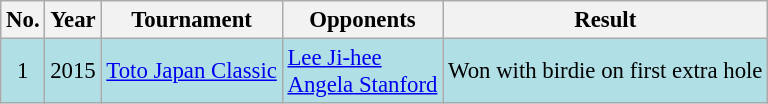<table class="wikitable" style="font-size:95%;">
<tr>
<th>No.</th>
<th>Year</th>
<th>Tournament</th>
<th>Opponents</th>
<th>Result</th>
</tr>
<tr style="background:#B0E0E6;">
<td align=center>1</td>
<td>2015</td>
<td><a href='#'>Toto Japan Classic</a></td>
<td> <a href='#'>Lee Ji-hee</a> <br>  <a href='#'>Angela Stanford</a></td>
<td>Won with birdie on first extra hole</td>
</tr>
</table>
